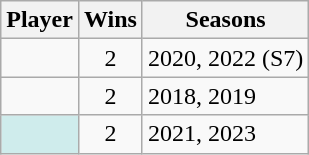<table class="wikitable sortable">
<tr>
<th>Player</th>
<th>Wins</th>
<th class="unsortable">Seasons</th>
</tr>
<tr>
<td></td>
<td style="text-align:center;">2</td>
<td>2020, 2022 (S7)</td>
</tr>
<tr>
<td></td>
<td style="text-align:center;">2</td>
<td>2018, 2019</td>
</tr>
<tr>
<td style="text-align:left; background:#cfecec;"></td>
<td style="text-align:center;">2</td>
<td>2021, 2023</td>
</tr>
</table>
